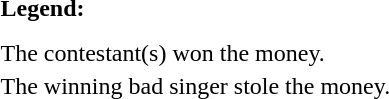<table class="toccolours" style="font-size:100%; white-space:nowrap;">
<tr>
<td><strong>Legend:</strong></td>
<td>      </td>
</tr>
<tr>
<td></td>
</tr>
<tr>
<td></td>
</tr>
<tr>
<td> The contestant(s) won the money.</td>
</tr>
<tr>
<td> The winning bad singer stole the money.</td>
</tr>
</table>
